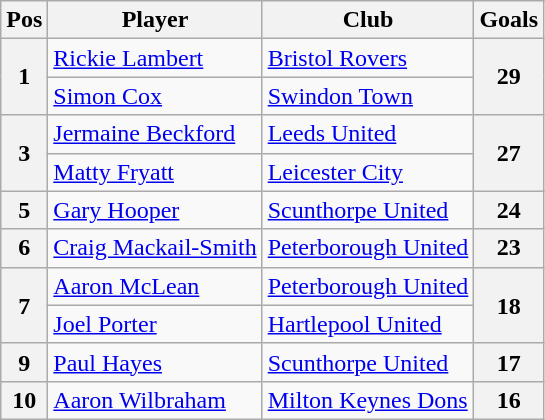<table class=wikitable>
<tr>
<th>Pos</th>
<th>Player</th>
<th>Club</th>
<th>Goals</th>
</tr>
<tr>
<th rowspan="2">1</th>
<td><a href='#'>Rickie Lambert</a></td>
<td><a href='#'>Bristol Rovers</a></td>
<th rowspan="2">29</th>
</tr>
<tr>
<td><a href='#'>Simon Cox</a></td>
<td><a href='#'>Swindon Town</a></td>
</tr>
<tr>
<th rowspan="2">3</th>
<td><a href='#'>Jermaine Beckford</a></td>
<td><a href='#'>Leeds United</a></td>
<th rowspan="2">27</th>
</tr>
<tr>
<td><a href='#'>Matty Fryatt</a></td>
<td><a href='#'>Leicester City</a></td>
</tr>
<tr>
<th>5</th>
<td><a href='#'>Gary Hooper</a></td>
<td><a href='#'>Scunthorpe United</a></td>
<th>24</th>
</tr>
<tr>
<th>6</th>
<td><a href='#'>Craig Mackail-Smith</a></td>
<td><a href='#'>Peterborough United</a></td>
<th>23</th>
</tr>
<tr>
<th rowspan="2">7</th>
<td><a href='#'>Aaron McLean</a></td>
<td><a href='#'>Peterborough United</a></td>
<th rowspan="2">18</th>
</tr>
<tr>
<td><a href='#'>Joel Porter</a></td>
<td><a href='#'>Hartlepool United</a></td>
</tr>
<tr>
<th>9</th>
<td><a href='#'>Paul Hayes</a></td>
<td><a href='#'>Scunthorpe United</a></td>
<th>17</th>
</tr>
<tr>
<th>10</th>
<td><a href='#'>Aaron Wilbraham</a></td>
<td><a href='#'>Milton Keynes Dons</a></td>
<th>16</th>
</tr>
</table>
